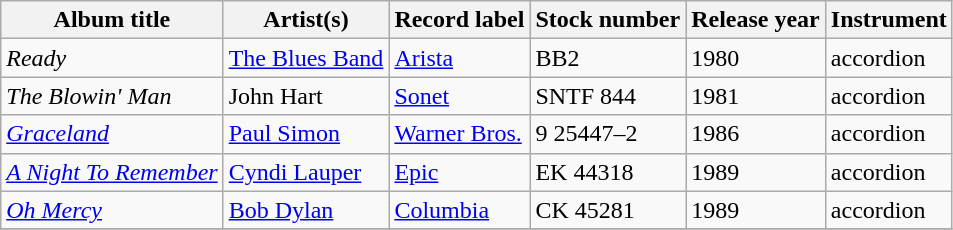<table class="wikitable sortable">
<tr>
<th scope="col">Album title</th>
<th scope="col">Artist(s)</th>
<th scope="col">Record label</th>
<th scope="col">Stock number</th>
<th scope="col">Release year</th>
<th scope="col">Instrument</th>
</tr>
<tr>
<td><em>Ready</em></td>
<td><a href='#'>The Blues Band</a></td>
<td><a href='#'>Arista</a></td>
<td>BB2</td>
<td>1980</td>
<td>accordion</td>
</tr>
<tr>
<td><em>The Blowin' Man</em></td>
<td>John Hart</td>
<td><a href='#'>Sonet</a></td>
<td>SNTF 844</td>
<td>1981</td>
<td>accordion</td>
</tr>
<tr>
<td><em><a href='#'>Graceland</a></em></td>
<td><a href='#'>Paul Simon</a></td>
<td><a href='#'>Warner Bros.</a></td>
<td>9 25447–2</td>
<td>1986</td>
<td>accordion</td>
</tr>
<tr>
<td><em><a href='#'>A Night To Remember</a></em></td>
<td><a href='#'>Cyndi Lauper</a></td>
<td><a href='#'>Epic</a></td>
<td>EK 44318</td>
<td>1989</td>
<td>accordion</td>
</tr>
<tr>
<td><em><a href='#'>Oh Mercy</a></em></td>
<td><a href='#'>Bob Dylan</a></td>
<td><a href='#'>Columbia</a></td>
<td>CK 45281</td>
<td>1989</td>
<td>accordion</td>
</tr>
<tr>
</tr>
</table>
